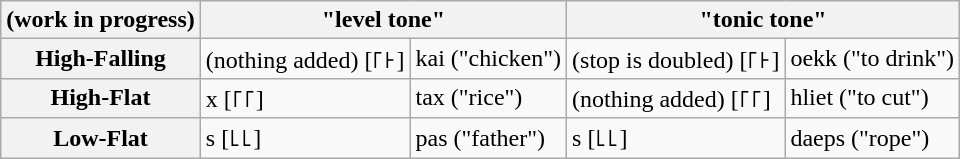<table class="wikitable">
<tr>
<th>(work in progress)</th>
<th colspan="2">"level tone"</th>
<th colspan="2">"tonic tone"</th>
</tr>
<tr>
<th>High-Falling</th>
<td>(nothing added) [꜒꜔]</td>
<td>kai ("chicken")</td>
<td>(stop is doubled) [꜒꜔]</td>
<td>oekk ("to drink")</td>
</tr>
<tr>
<th>High-Flat</th>
<td>x [꜒꜒]</td>
<td>tax ("rice")</td>
<td>(nothing added) [꜒꜒]</td>
<td>hliet ("to cut")</td>
</tr>
<tr>
<th>Low-Flat</th>
<td>s [꜖꜖]</td>
<td>pas ("father")</td>
<td>s [꜖꜖]</td>
<td>daeps ("rope")</td>
</tr>
</table>
